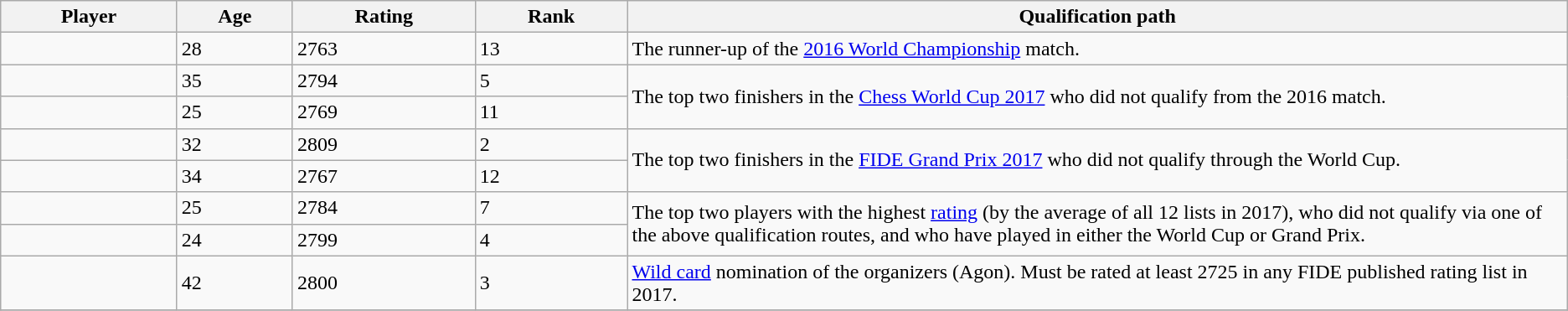<table class="wikitable sortable" style="text-align: left;">
<tr>
<th>Player</th>
<th>Age</th>
<th>Rating </th>
<th>Rank</th>
<th width="60%">Qualification path</th>
</tr>
<tr>
<td></td>
<td>28</td>
<td>2763</td>
<td>13</td>
<td>The runner-up of the <a href='#'>2016 World Championship</a> match.</td>
</tr>
<tr>
<td></td>
<td>35</td>
<td>2794</td>
<td>5</td>
<td rowspan="2">The top two finishers in the <a href='#'>Chess World Cup 2017</a> who did not qualify from the 2016 match.</td>
</tr>
<tr>
<td></td>
<td>25</td>
<td>2769</td>
<td>11</td>
</tr>
<tr>
<td></td>
<td>32</td>
<td>2809</td>
<td>2</td>
<td rowspan="2">The top two finishers in the <a href='#'>FIDE Grand Prix 2017</a> who did not qualify through the World Cup.</td>
</tr>
<tr>
<td></td>
<td>34</td>
<td>2767</td>
<td>12</td>
</tr>
<tr>
<td></td>
<td>25</td>
<td>2784</td>
<td>7</td>
<td rowspan="2">The top two players with the highest <a href='#'>rating</a> (by the average of all 12 lists in 2017), who did not qualify via one of the above qualification routes, and who have played in either the World Cup or Grand Prix.</td>
</tr>
<tr>
<td></td>
<td>24</td>
<td>2799</td>
<td>4</td>
</tr>
<tr>
<td></td>
<td>42</td>
<td>2800</td>
<td>3</td>
<td><a href='#'>Wild card</a> nomination of the organizers (Agon). Must be rated at least 2725 in any FIDE published rating list in 2017.</td>
</tr>
<tr>
</tr>
</table>
